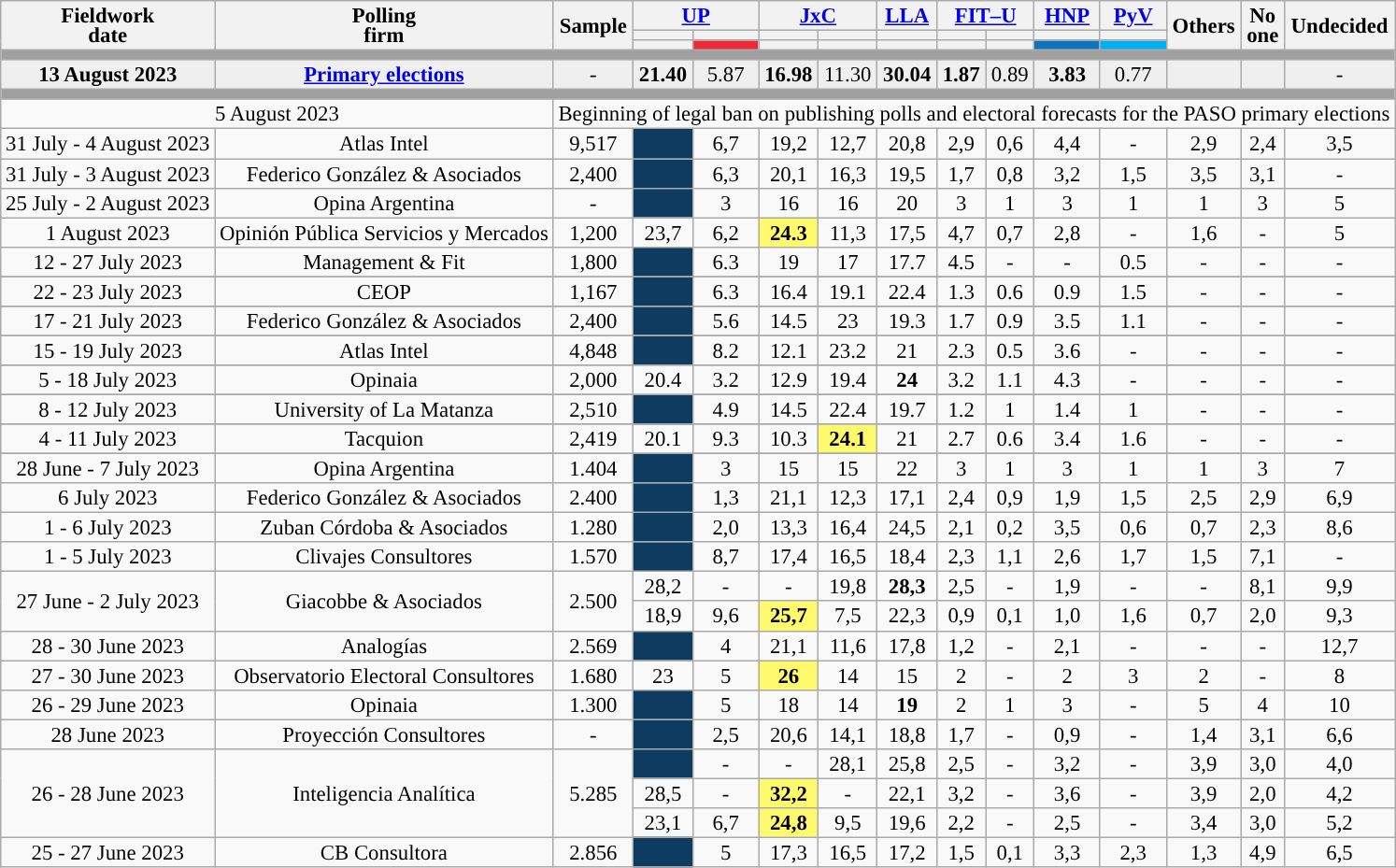<table class="wikitable sortable tpl-blanktable" style="text-align:center;font-size:95%;line-height:14px;">
<tr>
<th rowspan="3">Fieldwork<br>date</th>
<th rowspan="3">Polling<br>firm</th>
<th rowspan="3">Sample</th>
<th colspan="2"><a href='#'>UP</a></th>
<th colspan="2"><a href='#'>JxC</a></th>
<th colspan="1"><a href='#'>LLA</a></th>
<th colspan="2"><a href='#'>FIT–U</a></th>
<th colspan="1"><a href='#'>HNP</a></th>
<th colspan="1"><a href='#'>PyV</a></th>
<th rowspan="3">Others</th>
<th rowspan="3">No<br>one</th>
<th rowspan="3">Undecided</th>
</tr>
<tr>
<th></th>
<th></th>
<th></th>
<th></th>
<th></th>
<th></th>
<th></th>
<th></th>
<th></th>
</tr>
<tr>
<th style="background:"></th>
<th style="background:#ED2939; width:40px;"></th>
<th style="background:"></th>
<th style="background:"></th>
<th style="background:"></th>
<th style="background:"></th>
<th style="background:"></th>
<th style="background:#1273BD; width:40px;"></th>
<th style="background:#00AFF0; width:40px;"></th>
</tr>
<tr>
<td colspan="15" style="background:#A0A0A0"></td>
</tr>
<tr style="background:#EFEFEF;">
<td><strong>13 August 2023</strong></td>
<td><strong><a href='#'>Primary elections</a></strong></td>
<td>-</td>
<td><strong>21.40</strong></td>
<td>5.87</td>
<td><strong>16.98</strong></td>
<td>11.30</td>
<td style="background:"><strong>30.04</strong></td>
<td><strong>1.87</strong></td>
<td>0.89</td>
<td><strong>3.83</strong></td>
<td>0.77</td>
<td></td>
<td></td>
<td>-</td>
</tr>
<tr>
<td colspan="15" style="background:#A0A0A0"></td>
</tr>
<tr>
<td colspan="2">5 August 2023</td>
<td colspan="15">Beginning of legal ban on publishing polls and electoral forecasts for the PASO primary elections</td>
</tr>
<tr>
<td>31 July - 4 August 2023</td>
<td>Atlas Intel</td>
<td>9,517</td>
<td bgcolor="#0E3C61"><strong></strong></td>
<td>6,7</td>
<td>19,2</td>
<td>12,7</td>
<td>20,8</td>
<td>2,9</td>
<td>0,6</td>
<td>4,4</td>
<td>-</td>
<td>2,9</td>
<td>2,4</td>
<td>3,5</td>
</tr>
<tr>
<td>31 July - 3 August 2023</td>
<td>Federico González & Asociados</td>
<td>2,400</td>
<td bgcolor="#0E3C61"><strong></strong></td>
<td>6,3</td>
<td>20,1</td>
<td>16,3</td>
<td>19,5</td>
<td>1,7</td>
<td>0,8</td>
<td>3,2</td>
<td>1,5</td>
<td>3,5</td>
<td>3,1</td>
<td>-</td>
</tr>
<tr>
<td>25 July - 2 August 2023</td>
<td>Opina Argentina</td>
<td>-</td>
<td bgcolor="#0E3C61"><strong></strong></td>
<td>3</td>
<td>16</td>
<td>16</td>
<td>20</td>
<td>3</td>
<td>1</td>
<td>3</td>
<td>1</td>
<td>1</td>
<td>3</td>
<td>5</td>
</tr>
<tr>
<td>1 August 2023</td>
<td>Opinión Pública Servicios y Mercados</td>
<td>1,200</td>
<td>23,7</td>
<td>6,2</td>
<td bgcolor="#FFF96E"><strong>24.3</strong></td>
<td>11,3</td>
<td>17,5</td>
<td>4,7</td>
<td>0,7</td>
<td>2,8</td>
<td>-</td>
<td>1,6</td>
<td>-</td>
<td>5</td>
</tr>
<tr>
<td>12 - 27 July 2023</td>
<td>Management & Fit</td>
<td>1,800</td>
<td bgcolor="#0E3C61"><strong></strong></td>
<td>6.3</td>
<td>19</td>
<td>17</td>
<td>17.7</td>
<td>4.5</td>
<td>-</td>
<td>-</td>
<td>0.5</td>
<td>-</td>
<td>-</td>
<td>-</td>
</tr>
<tr>
</tr>
<tr>
</tr>
<tr>
<td>22 - 23 July 2023</td>
<td>CEOP</td>
<td>1,167</td>
<td bgcolor="#0E3C61"><strong></strong></td>
<td>6.3</td>
<td>16.4</td>
<td>19.1</td>
<td>22.4</td>
<td>1.3</td>
<td>0.6</td>
<td>0.9</td>
<td>1.5</td>
<td>-</td>
<td>-</td>
<td>-</td>
</tr>
<tr>
</tr>
<tr>
<td>17 - 21 July 2023</td>
<td>Federico González & Asociados</td>
<td>2,400</td>
<td bgcolor="#0E3C61"><strong></strong></td>
<td>5.6</td>
<td>14.5</td>
<td>23</td>
<td>19.3</td>
<td>1.7</td>
<td>0.9</td>
<td>3.5</td>
<td>1.1</td>
<td>-</td>
<td>-</td>
<td>-</td>
</tr>
<tr>
</tr>
<tr>
<td>15 - 19 July 2023</td>
<td>Atlas Intel</td>
<td>4,848</td>
<td bgcolor="#0E3C61"><strong></strong></td>
<td>8.2</td>
<td>12.1</td>
<td>23.2</td>
<td>21</td>
<td>2.3</td>
<td>0.5</td>
<td>3.6</td>
<td>-</td>
<td>-</td>
<td>-</td>
<td>-</td>
</tr>
<tr>
</tr>
<tr>
<td>5 - 18 July 2023</td>
<td>Opinaia</td>
<td>2,000</td>
<td>20.4</td>
<td>3.2</td>
<td>12.9</td>
<td>19.4</td>
<td style="background:"><strong>24</strong></td>
<td>3.2</td>
<td>1.1</td>
<td>4.3</td>
<td>-</td>
<td>-</td>
<td>-</td>
<td>-</td>
</tr>
<tr>
</tr>
<tr>
<td>8 - 12 July 2023</td>
<td>University of La Matanza</td>
<td>2,510</td>
<td bgcolor="#0E3C61"><strong></strong></td>
<td>4.9</td>
<td>14.5</td>
<td>22.4</td>
<td>19.7</td>
<td>1.2</td>
<td>1</td>
<td>1.4</td>
<td>1</td>
<td>-</td>
<td>-</td>
<td>-</td>
</tr>
<tr>
</tr>
<tr>
<td>4 - 11 July 2023</td>
<td>Tacquion</td>
<td>2,419</td>
<td>20.1</td>
<td>9.3</td>
<td>10.3</td>
<td bgcolor="#FFF96E"><strong>24.1</strong></td>
<td>21</td>
<td>2.7</td>
<td>0.6</td>
<td>3.4</td>
<td>1.6</td>
<td>-</td>
<td>-</td>
<td>-</td>
</tr>
<tr>
</tr>
<tr>
<td>28 June - 7 July 2023</td>
<td>Opina Argentina</td>
<td>1.404</td>
<td bgcolor="#0E3C61"><strong></strong></td>
<td>3</td>
<td>15</td>
<td>15</td>
<td>22</td>
<td>3</td>
<td>1</td>
<td>3</td>
<td>1</td>
<td>1</td>
<td>3</td>
<td>7</td>
</tr>
<tr>
<td>6 July 2023</td>
<td>Federico González & Asociados</td>
<td>2.400</td>
<td bgcolor="#0E3C61"><strong></strong></td>
<td>1,3</td>
<td>21,1</td>
<td>12,3</td>
<td>17,1</td>
<td>2,4</td>
<td>0,9</td>
<td>1,9</td>
<td>1,5</td>
<td>2,5</td>
<td>2,9</td>
<td>6,9</td>
</tr>
<tr>
<td>1 - 6 July 2023</td>
<td>Zuban Córdoba & Asociados</td>
<td>1.280</td>
<td bgcolor="#0E3C61"><strong></strong></td>
<td>2,0</td>
<td>13,3</td>
<td>16,4</td>
<td>24,5</td>
<td>2,1</td>
<td>0,2</td>
<td>3,5</td>
<td>0,6</td>
<td>0,7</td>
<td>2,3</td>
<td>8,6</td>
</tr>
<tr>
<td>1 - 5 July 2023</td>
<td>Clivajes Consultores</td>
<td>1.570</td>
<td bgcolor="#0E3C61"><strong></strong></td>
<td>8,7</td>
<td>17,4</td>
<td>16,5</td>
<td>18,4</td>
<td>2,3</td>
<td>1,1</td>
<td>2,6</td>
<td>1,7</td>
<td>1,5</td>
<td>7,1</td>
<td>-</td>
</tr>
<tr>
<td rowspan=2>27 June - 2 July 2023</td>
<td rowspan=2>Giacobbe & Asociados</td>
<td rowspan=2>2.500</td>
<td>28,2</td>
<td>-</td>
<td>-</td>
<td>19,8</td>
<td style="background:"><strong>28,3</strong></td>
<td>2,5</td>
<td>-</td>
<td>1,9</td>
<td>-</td>
<td>-</td>
<td>8,1</td>
<td>9,9</td>
</tr>
<tr>
<td>18,9</td>
<td>9,6</td>
<td bgcolor="#FFF96E"><strong>25,7</strong></td>
<td>7,5</td>
<td>22,3</td>
<td>0,9</td>
<td>0,1</td>
<td>1,0</td>
<td>1,6</td>
<td>0,7</td>
<td>2,0</td>
<td>9,3</td>
</tr>
<tr>
<td>28 - 30 June 2023</td>
<td>Analogías</td>
<td>2.569</td>
<td bgcolor="#0E3C61"><strong></strong></td>
<td>4</td>
<td>21,1</td>
<td>11,6</td>
<td>17,8</td>
<td>1,2</td>
<td>-</td>
<td>2,1</td>
<td>-</td>
<td>-</td>
<td>-</td>
<td>12,7</td>
</tr>
<tr>
<td>27 - 30 June 2023</td>
<td>Observatorio Electoral Consultores</td>
<td>1.680</td>
<td>23</td>
<td>5</td>
<td bgcolor="#FFF96E"><strong>26</strong></td>
<td>14</td>
<td>15</td>
<td>2</td>
<td>-</td>
<td>2</td>
<td>3</td>
<td>2</td>
<td>-</td>
<td>8</td>
</tr>
<tr>
<td>26 - 29 June 2023</td>
<td>Opinaia</td>
<td>1.300</td>
<td bgcolor="#0E3C61"><strong></strong></td>
<td>5</td>
<td>18</td>
<td>14</td>
<td style="background:"><strong>19</strong></td>
<td>2</td>
<td>1</td>
<td>3</td>
<td>-</td>
<td>5</td>
<td>4</td>
<td>10</td>
</tr>
<tr>
<td>28 June 2023</td>
<td>Proyección Consultores</td>
<td>-</td>
<td bgcolor="#0E3C61"><strong></strong></td>
<td>2,5</td>
<td>20,6</td>
<td>14,1</td>
<td>18,8</td>
<td>1,7</td>
<td>-</td>
<td>0,9</td>
<td>-</td>
<td>1,4</td>
<td>3,1</td>
<td>6,6</td>
</tr>
<tr>
<td rowspan=3>26 - 28 June 2023</td>
<td rowspan=3>Inteligencia Analítica</td>
<td rowspan=3>5.285</td>
<td bgcolor="#0E3C61"><strong></strong></td>
<td>-</td>
<td>-</td>
<td>28,1</td>
<td>25,8</td>
<td>2,5</td>
<td>-</td>
<td>3,2</td>
<td>-</td>
<td>3,9</td>
<td>3,0</td>
<td>4,0</td>
</tr>
<tr>
<td>28,5</td>
<td>-</td>
<td bgcolor="#FFF96E"><strong>32,2</strong></td>
<td>-</td>
<td>22,1</td>
<td>3,2</td>
<td>-</td>
<td>3,6</td>
<td>-</td>
<td>3,9</td>
<td>2,0</td>
<td>4,2</td>
</tr>
<tr>
<td>23,1</td>
<td>6,7</td>
<td bgcolor="#FFF96E"><strong>24,8</strong></td>
<td>9,5</td>
<td>19,6</td>
<td>2,2</td>
<td>-</td>
<td>2,5</td>
<td>-</td>
<td>3,4</td>
<td>3,0</td>
<td>5,2</td>
</tr>
<tr>
<td>25 - 27 June 2023</td>
<td>CB Consultora</td>
<td>2.856</td>
<td bgcolor="#0E3C61"><strong></strong></td>
<td>5</td>
<td>17,3</td>
<td>16,5</td>
<td>17,2</td>
<td>1,5</td>
<td>0,1</td>
<td>3,3</td>
<td>2,3</td>
<td>1,3</td>
<td>4,9</td>
<td>6,5</td>
</tr>
</table>
